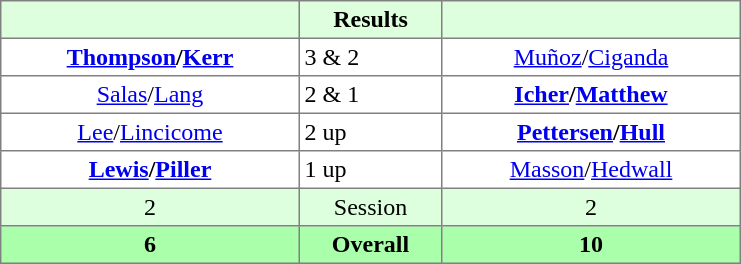<table border="1" cellpadding="3" style="border-collapse:collapse; text-align:center;">
<tr style="background:#dfd;">
<th style="width:12em;"></th>
<th style="width:5.5em;">Results</th>
<th style="width:12em;"></th>
</tr>
<tr>
<td><strong><a href='#'>Thompson</a>/<a href='#'>Kerr</a></strong></td>
<td align=left> 3 & 2</td>
<td><a href='#'>Muñoz</a>/<a href='#'>Ciganda</a></td>
</tr>
<tr>
<td><a href='#'>Salas</a>/<a href='#'>Lang</a></td>
<td align=left> 2 & 1</td>
<td><strong><a href='#'>Icher</a>/<a href='#'>Matthew</a></strong></td>
</tr>
<tr>
<td><a href='#'>Lee</a>/<a href='#'>Lincicome</a></td>
<td align=left> 2 up</td>
<td><strong><a href='#'>Pettersen</a>/<a href='#'>Hull</a></strong></td>
</tr>
<tr>
<td><strong><a href='#'>Lewis</a>/<a href='#'>Piller</a></strong></td>
<td align=left> 1 up</td>
<td><a href='#'>Masson</a>/<a href='#'>Hedwall</a></td>
</tr>
<tr style="background:#dfd;">
<td>2</td>
<td>Session</td>
<td>2</td>
</tr>
<tr style="background:#afa;">
<th>6</th>
<th>Overall</th>
<th>10</th>
</tr>
</table>
